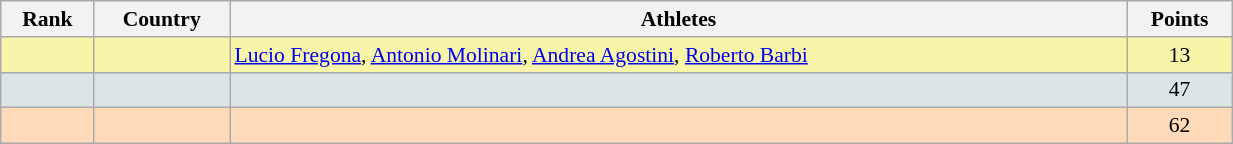<table class="wikitable" width=65% style="font-size:90%; text-align:center;">
<tr>
<th>Rank</th>
<th>Country</th>
<th>Athletes</th>
<th>Points</th>
</tr>
<tr bgcolor="#F7F6A8">
<td></td>
<td align=left></td>
<td align=left><a href='#'>Lucio Fregona</a>, <a href='#'>Antonio Molinari</a>, <a href='#'>Andrea Agostini</a>, <a href='#'>Roberto Barbi</a></td>
<td>13</td>
</tr>
<tr bgcolor="#DCE5E5">
<td></td>
<td align=left></td>
<td></td>
<td>47</td>
</tr>
<tr bgcolor="#FFDAB9">
<td></td>
<td align=left></td>
<td></td>
<td>62</td>
</tr>
</table>
